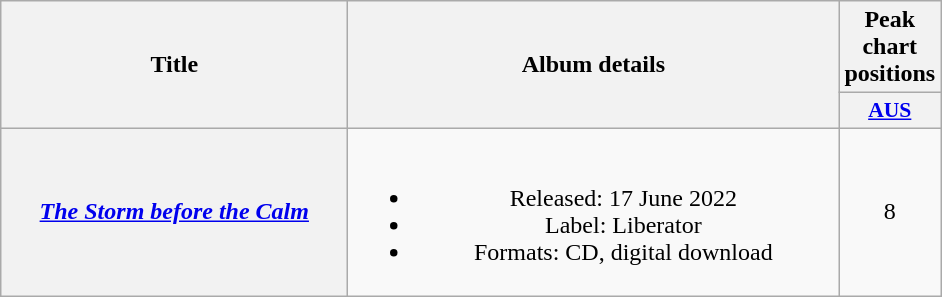<table class="wikitable plainrowheaders" style="text-align:center;">
<tr>
<th scope="col" rowspan="2" style="width:14em;">Title</th>
<th scope="col" rowspan="2" style="width:20em;">Album details</th>
<th scope="col" colspan="1">Peak chart positions</th>
</tr>
<tr>
<th scope="col" style="width:3em;font-size:90%;"><a href='#'>AUS</a><br></th>
</tr>
<tr>
<th scope="row"><em><a href='#'>The Storm before the Calm</a></em></th>
<td><br><ul><li>Released: 17 June 2022</li><li>Label: Liberator</li><li>Formats: CD, digital download</li></ul></td>
<td>8</td>
</tr>
</table>
